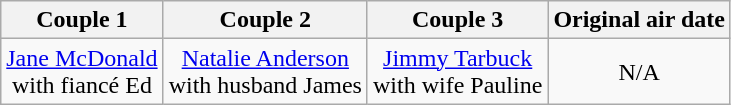<table class="wikitable sortable" style="text-align:center;">
<tr>
<th>Couple 1</th>
<th>Couple 2</th>
<th>Couple 3</th>
<th>Original air date</th>
</tr>
<tr>
<td><a href='#'>Jane McDonald</a><br>with fiancé Ed</td>
<td><a href='#'>Natalie Anderson</a><br>with husband James</td>
<td><a href='#'>Jimmy Tarbuck</a><br> with wife Pauline</td>
<td>N/A</td>
</tr>
</table>
